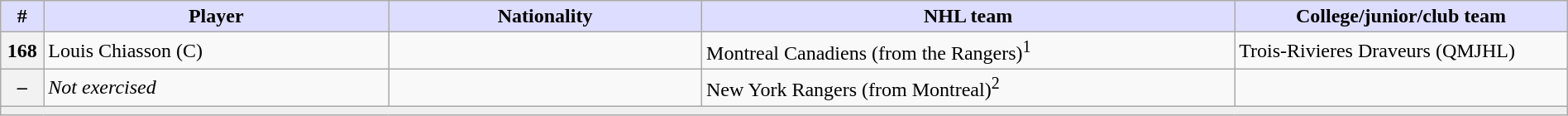<table class="wikitable" style="width: 100%">
<tr>
<th style="background:#ddf; width:2.75%;">#</th>
<th style="background:#ddf; width:22.0%;">Player</th>
<th style="background:#ddf; width:20.0%;">Nationality</th>
<th style="background:#ddf; width:34.0%;">NHL team</th>
<th style="background:#ddf; width:100.0%;">College/junior/club team</th>
</tr>
<tr>
<th>168</th>
<td>Louis Chiasson (C)</td>
<td></td>
<td>Montreal Canadiens (from the Rangers)<sup>1</sup></td>
<td>Trois-Rivieres Draveurs (QMJHL)</td>
</tr>
<tr>
<th>–</th>
<td><em>Not exercised</em></td>
<td></td>
<td>New York Rangers (from Montreal)<sup>2</sup></td>
<td></td>
</tr>
<tr>
<td align=center colspan="6" bgcolor="#efefef"></td>
</tr>
</table>
